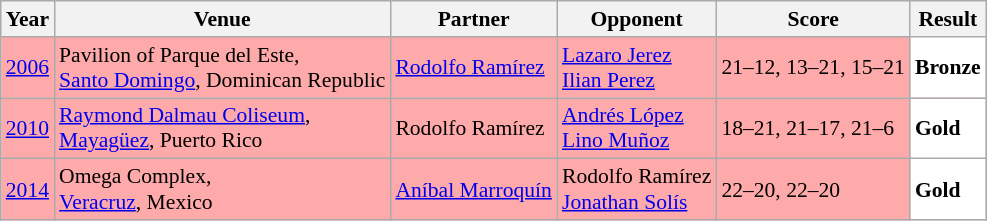<table class="sortable wikitable" style="font-size: 90%;">
<tr>
<th>Year</th>
<th>Venue</th>
<th>Partner</th>
<th>Opponent</th>
<th>Score</th>
<th>Result</th>
</tr>
<tr style="background:#FFAAAA">
<td align="center"><a href='#'>2006</a></td>
<td align="left">Pavilion of Parque del Este,<br><a href='#'>Santo Domingo</a>, Dominican Republic</td>
<td align="left"> <a href='#'>Rodolfo Ramírez</a></td>
<td align="left"> <a href='#'>Lazaro Jerez</a><br> <a href='#'>Ilian Perez</a></td>
<td align="left">21–12, 13–21, 15–21</td>
<td style="text-align:left; background:white"> <strong>Bronze</strong></td>
</tr>
<tr style="background:#FFAAAA">
<td align="center"><a href='#'>2010</a></td>
<td align="left"><a href='#'>Raymond Dalmau Coliseum</a>,<br><a href='#'>Mayagüez</a>, Puerto Rico</td>
<td align="left"> Rodolfo Ramírez</td>
<td align="left"> <a href='#'>Andrés López</a><br> <a href='#'>Lino Muñoz</a></td>
<td align="left">18–21, 21–17, 21–6</td>
<td style="text-align:left; background:white"> <strong>Gold</strong></td>
</tr>
<tr style="background:#FFAAAA">
<td align="center"><a href='#'>2014</a></td>
<td align="left">Omega Complex,<br><a href='#'>Veracruz</a>, Mexico</td>
<td align="left"> <a href='#'>Aníbal Marroquín</a></td>
<td align="left"> Rodolfo Ramírez<br> <a href='#'>Jonathan Solís</a></td>
<td align="left">22–20, 22–20</td>
<td style="text-align:left; background:white"> <strong>Gold</strong></td>
</tr>
</table>
